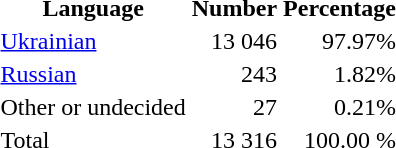<table class="standard">
<tr>
<th>Language</th>
<th>Number</th>
<th>Percentage</th>
</tr>
<tr>
<td><a href='#'>Ukrainian</a></td>
<td align="right">13 046</td>
<td align="right">97.97%</td>
</tr>
<tr>
<td><a href='#'>Russian</a></td>
<td align="right">243</td>
<td align="right">1.82%</td>
</tr>
<tr>
<td>Other or undecided</td>
<td align="right">27</td>
<td align="right">0.21%</td>
</tr>
<tr>
<td>Total</td>
<td align="right">13 316</td>
<td align="right">100.00 %</td>
</tr>
</table>
